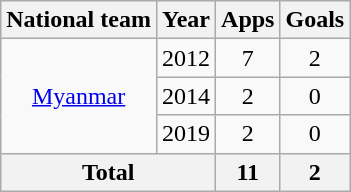<table class=wikitable style=text-align:center>
<tr>
<th>National team</th>
<th>Year</th>
<th>Apps</th>
<th>Goals</th>
</tr>
<tr>
<td rowspan=3><a href='#'>Myanmar</a></td>
<td>2012</td>
<td>7</td>
<td>2</td>
</tr>
<tr>
<td>2014</td>
<td>2</td>
<td>0</td>
</tr>
<tr>
<td>2019</td>
<td>2</td>
<td>0</td>
</tr>
<tr>
<th colspan=2>Total</th>
<th>11</th>
<th>2</th>
</tr>
</table>
